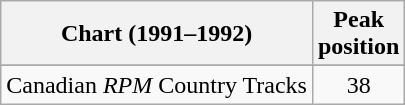<table class="wikitable sortable">
<tr>
<th align="left">Chart (1991–1992)</th>
<th align="center">Peak<br>position</th>
</tr>
<tr>
</tr>
<tr>
<td align="left">Canadian <em>RPM</em> Country Tracks</td>
<td align="center">38</td>
</tr>
</table>
